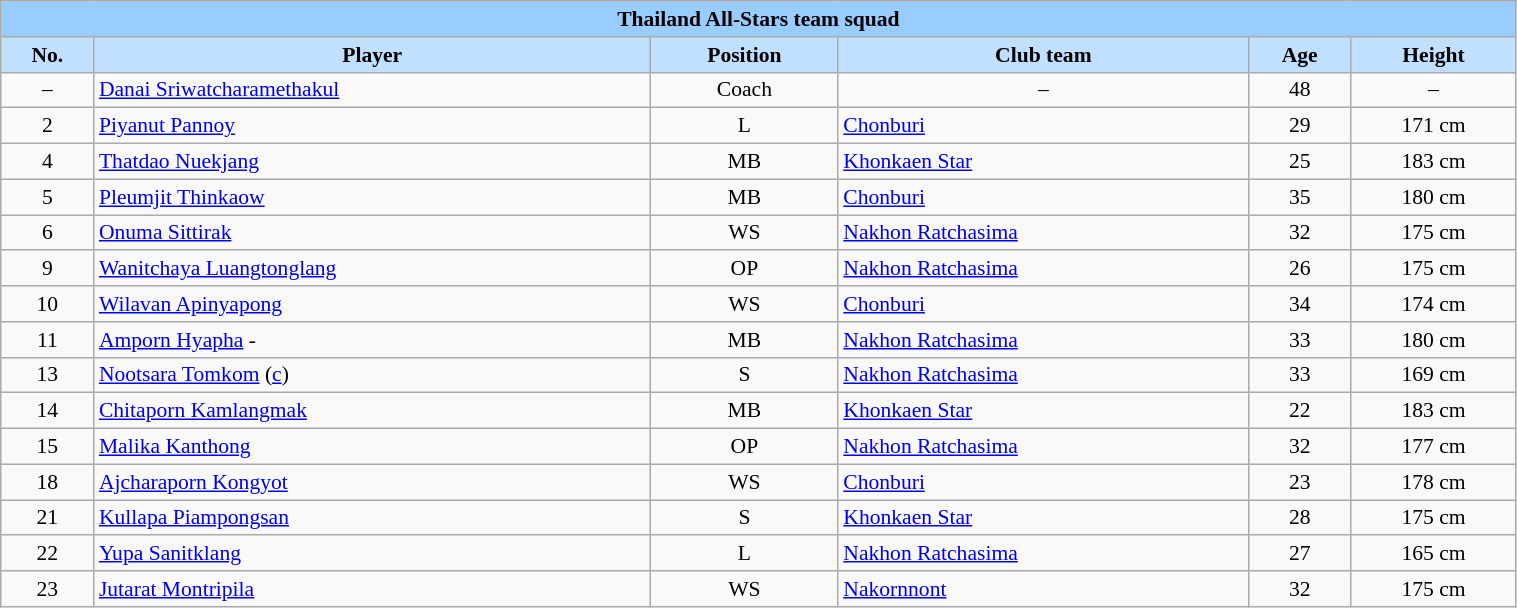<table class="sortable wikitable" style="font-size:90%; text-align:center; width:80%;">
<tr style="text-align:center; background:#99CCFF">
<td colspan=6><strong>Thailand All-Stars team squad</strong></td>
</tr>
<tr style="text-align:center; background:#C1E0FF">
<td><strong>No.</strong></td>
<td><strong>Player</strong></td>
<td><strong>Position</strong></td>
<td><strong>Club team</strong></td>
<td><strong>Age</strong></td>
<td><strong>Height</strong></td>
</tr>
<tr>
<td>–</td>
<td align=left><a href='#'>Danai Sriwatcharamethakul</a></td>
<td>Coach</td>
<td>–</td>
<td>48</td>
<td>–</td>
</tr>
<tr>
<td>2</td>
<td align=left><a href='#'>Piyanut Pannoy</a></td>
<td>L</td>
<td align=left> <a href='#'>Chonburi</a></td>
<td>29</td>
<td>171 cm</td>
</tr>
<tr>
<td>4</td>
<td align=left><a href='#'>Thatdao Nuekjang</a></td>
<td>MB</td>
<td align=left> <a href='#'>Khonkaen Star</a></td>
<td>25</td>
<td>183 cm</td>
</tr>
<tr>
<td>5</td>
<td align=left><a href='#'>Pleumjit Thinkaow</a></td>
<td>MB</td>
<td align=left> <a href='#'>Chonburi</a></td>
<td>35</td>
<td>180 cm</td>
</tr>
<tr>
<td>6</td>
<td align=left><a href='#'>Onuma Sittirak</a></td>
<td>WS</td>
<td align=left> <a href='#'>Nakhon Ratchasima</a></td>
<td>32</td>
<td>175 cm</td>
</tr>
<tr>
<td>9</td>
<td align=left><a href='#'>Wanitchaya Luangtonglang</a></td>
<td>OP</td>
<td align=left> <a href='#'>Nakhon Ratchasima</a></td>
<td>26</td>
<td>175 cm</td>
</tr>
<tr>
<td>10</td>
<td align=left><a href='#'>Wilavan Apinyapong</a></td>
<td>WS</td>
<td align=left> <a href='#'>Chonburi</a></td>
<td>34</td>
<td>174 cm</td>
</tr>
<tr>
<td>11</td>
<td align=left><a href='#'>Amporn Hyapha</a> -</td>
<td>MB</td>
<td align=left> <a href='#'>Nakhon Ratchasima</a></td>
<td>33</td>
<td>180 cm</td>
</tr>
<tr>
<td>13</td>
<td align=left><a href='#'>Nootsara Tomkom</a> (<a href='#'>c</a>)</td>
<td>S</td>
<td align=left> <a href='#'>Nakhon Ratchasima</a></td>
<td>33</td>
<td>169 cm</td>
</tr>
<tr>
<td>14</td>
<td align=left><a href='#'>Chitaporn Kamlangmak</a></td>
<td>MB</td>
<td align=left> <a href='#'>Khonkaen Star</a></td>
<td>22</td>
<td>183 cm</td>
</tr>
<tr>
<td>15</td>
<td align=left><a href='#'>Malika Kanthong</a></td>
<td>OP</td>
<td align=left> <a href='#'>Nakhon Ratchasima</a></td>
<td>32</td>
<td>177 cm</td>
</tr>
<tr>
<td>18</td>
<td align=left><a href='#'>Ajcharaporn Kongyot</a></td>
<td>WS</td>
<td align=left> <a href='#'>Chonburi</a></td>
<td>23</td>
<td>178 cm</td>
</tr>
<tr>
<td>21</td>
<td align=left><a href='#'>Kullapa Piampongsan</a></td>
<td>S</td>
<td align=left> <a href='#'>Khonkaen Star</a></td>
<td>28</td>
<td>175 cm</td>
</tr>
<tr>
<td>22</td>
<td align=left><a href='#'>Yupa Sanitklang</a></td>
<td>L</td>
<td align=left> <a href='#'>Nakhon Ratchasima</a></td>
<td>27</td>
<td>165 cm</td>
</tr>
<tr>
<td>23</td>
<td align=left><a href='#'>Jutarat Montripila</a></td>
<td>WS</td>
<td align=left> <a href='#'>Nakornnont</a></td>
<td>32</td>
<td>175 cm</td>
</tr>
</table>
